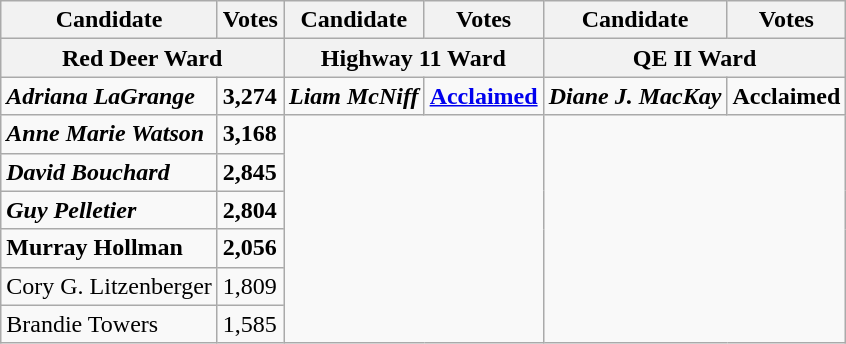<table class="wikitable">
<tr>
<th>Candidate</th>
<th>Votes</th>
<th>Candidate</th>
<th>Votes</th>
<th>Candidate</th>
<th>Votes</th>
</tr>
<tr>
<th colspan=2>Red Deer Ward</th>
<th colspan=2>Highway 11 Ward</th>
<th colspan=2>QE II Ward</th>
</tr>
<tr>
<td><strong><em>Adriana LaGrange</em></strong></td>
<td><strong>3,274</strong></td>
<td><strong><em>Liam McNiff</em></strong></td>
<td><strong><a href='#'>Acclaimed</a></strong></td>
<td><strong><em>Diane J. MacKay</em></strong></td>
<td><strong>Acclaimed</strong></td>
</tr>
<tr>
<td><strong><em>Anne Marie Watson</em></strong></td>
<td><strong>3,168</strong></td>
<td colspan=2 rowspan=6></td>
<td colspan=2 rowspan=6></td>
</tr>
<tr>
<td><strong><em>David Bouchard</em></strong></td>
<td><strong>2,845</strong></td>
</tr>
<tr>
<td><strong><em>Guy Pelletier</em></strong></td>
<td><strong>2,804</strong></td>
</tr>
<tr>
<td><strong>Murray Hollman</strong></td>
<td><strong>2,056</strong></td>
</tr>
<tr>
<td>Cory G. Litzenberger</td>
<td>1,809</td>
</tr>
<tr>
<td>Brandie Towers</td>
<td>1,585</td>
</tr>
</table>
